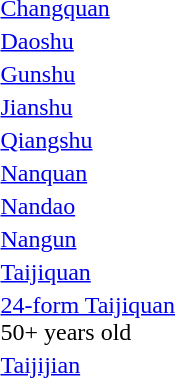<table>
<tr>
<td><a href='#'>Changquan</a></td>
<td></td>
<td></td>
<td></td>
</tr>
<tr>
<td><a href='#'>Daoshu</a></td>
<td></td>
<td></td>
<td></td>
</tr>
<tr>
<td><a href='#'>Gunshu</a></td>
<td></td>
<td></td>
<td></td>
</tr>
<tr>
<td><a href='#'>Jianshu</a></td>
<td></td>
<td></td>
<td></td>
</tr>
<tr>
<td><a href='#'>Qiangshu</a></td>
<td></td>
<td></td>
<td></td>
</tr>
<tr>
<td><a href='#'>Nanquan</a></td>
<td></td>
<td></td>
<td></td>
</tr>
<tr>
<td><a href='#'>Nandao</a></td>
<td></td>
<td></td>
<td></td>
</tr>
<tr>
<td><a href='#'>Nangun</a></td>
<td></td>
<td></td>
<td></td>
</tr>
<tr>
<td><a href='#'>Taijiquan</a></td>
<td></td>
<td></td>
<td></td>
</tr>
<tr>
<td><a href='#'>24-form Taijiquan</a><br>50+ years old</td>
<td></td>
<td></td>
<td></td>
</tr>
<tr>
<td><a href='#'>Taijijian</a></td>
<td></td>
<td></td>
<td><br></td>
</tr>
</table>
